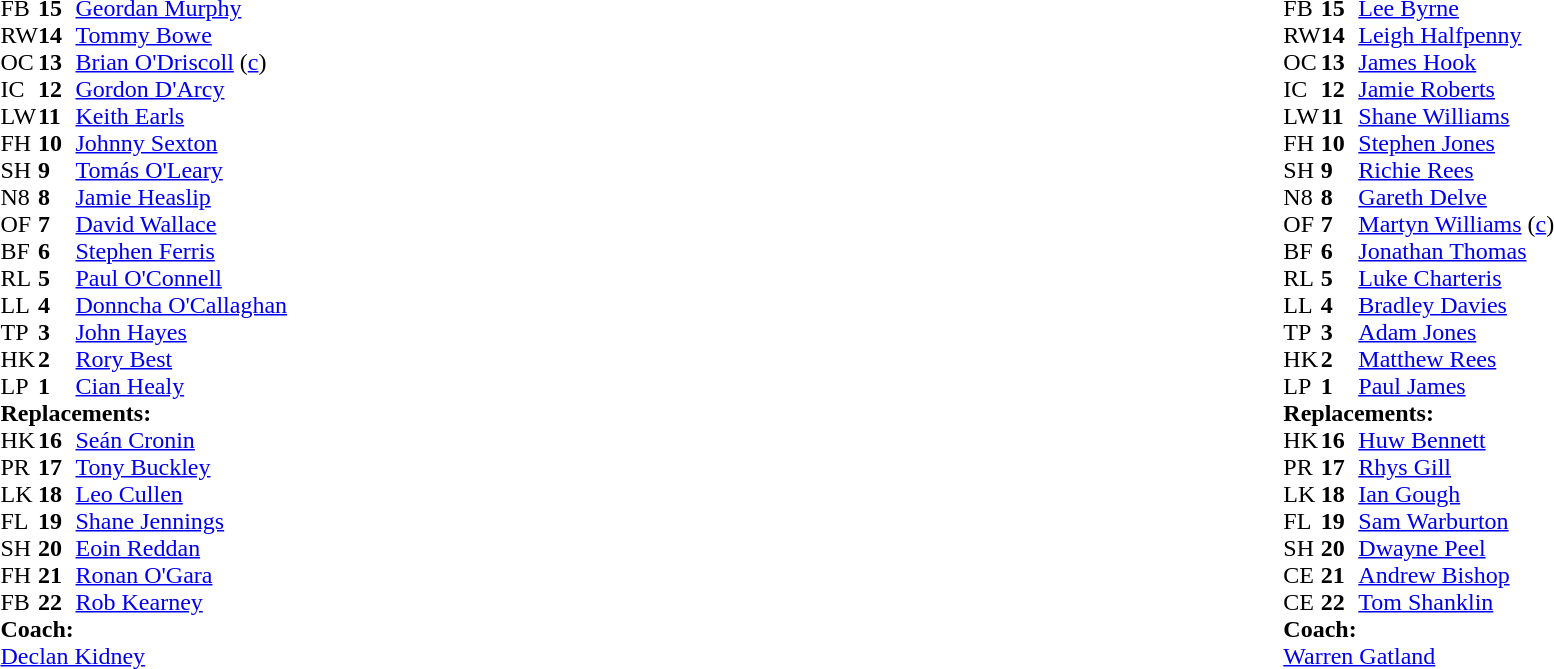<table width="100%">
<tr>
<td valign="top" width="50%"><br><table cellspacing="0" cellpadding="0">
<tr>
<th width="25"></th>
<th width="25"></th>
</tr>
<tr>
<td>FB</td>
<td><strong>15</strong></td>
<td><a href='#'>Geordan Murphy</a></td>
</tr>
<tr>
<td>RW</td>
<td><strong>14</strong></td>
<td><a href='#'>Tommy Bowe</a></td>
</tr>
<tr>
<td>OC</td>
<td><strong>13</strong></td>
<td><a href='#'>Brian O'Driscoll</a> (<a href='#'>c</a>)</td>
</tr>
<tr>
<td>IC</td>
<td><strong>12</strong></td>
<td><a href='#'>Gordon D'Arcy</a></td>
<td></td>
<td></td>
</tr>
<tr>
<td>LW</td>
<td><strong>11</strong></td>
<td><a href='#'>Keith Earls</a></td>
<td></td>
<td></td>
</tr>
<tr>
<td>FH</td>
<td><strong>10</strong></td>
<td><a href='#'>Johnny Sexton</a></td>
</tr>
<tr>
<td>SH</td>
<td><strong>9</strong></td>
<td><a href='#'>Tomás O'Leary</a></td>
<td></td>
<td></td>
</tr>
<tr>
<td>N8</td>
<td><strong>8</strong></td>
<td><a href='#'>Jamie Heaslip</a></td>
</tr>
<tr>
<td>OF</td>
<td><strong>7</strong></td>
<td><a href='#'>David Wallace</a></td>
</tr>
<tr>
<td>BF</td>
<td><strong>6</strong></td>
<td><a href='#'>Stephen Ferris</a></td>
<td></td>
<td></td>
</tr>
<tr>
<td>RL</td>
<td><strong>5</strong></td>
<td><a href='#'>Paul O'Connell</a></td>
<td></td>
<td></td>
</tr>
<tr>
<td>LL</td>
<td><strong>4</strong></td>
<td><a href='#'>Donncha O'Callaghan</a></td>
</tr>
<tr>
<td>TP</td>
<td><strong>3</strong></td>
<td><a href='#'>John Hayes</a></td>
<td></td>
<td></td>
</tr>
<tr>
<td>HK</td>
<td><strong>2</strong></td>
<td><a href='#'>Rory Best</a></td>
<td></td>
<td></td>
</tr>
<tr>
<td>LP</td>
<td><strong>1</strong></td>
<td><a href='#'>Cian Healy</a></td>
</tr>
<tr>
<td colspan="3"><strong>Replacements:</strong></td>
</tr>
<tr>
<td>HK</td>
<td><strong>16</strong></td>
<td><a href='#'>Seán Cronin</a></td>
<td></td>
<td></td>
</tr>
<tr>
<td>PR</td>
<td><strong>17</strong></td>
<td><a href='#'>Tony Buckley</a></td>
<td></td>
<td></td>
</tr>
<tr>
<td>LK</td>
<td><strong>18</strong></td>
<td><a href='#'>Leo Cullen</a></td>
<td></td>
<td></td>
</tr>
<tr>
<td>FL</td>
<td><strong>19</strong></td>
<td><a href='#'>Shane Jennings</a></td>
<td></td>
<td></td>
</tr>
<tr>
<td>SH</td>
<td><strong>20</strong></td>
<td><a href='#'>Eoin Reddan</a></td>
<td></td>
<td></td>
</tr>
<tr>
<td>FH</td>
<td><strong>21</strong></td>
<td><a href='#'>Ronan O'Gara</a></td>
<td></td>
<td></td>
</tr>
<tr>
<td>FB</td>
<td><strong>22</strong></td>
<td><a href='#'>Rob Kearney</a></td>
<td></td>
<td></td>
</tr>
<tr>
<td colspan="3"><strong>Coach:</strong></td>
</tr>
<tr>
<td colspan="3"><a href='#'>Declan Kidney</a></td>
</tr>
</table>
</td>
<td style="vertical-align:top"></td>
<td style="vertical-align:top" width="50%"><br><table cellspacing="0" cellpadding="0" align="center">
<tr>
<th width="25"></th>
<th width="25"></th>
</tr>
<tr>
<td>FB</td>
<td><strong>15</strong></td>
<td><a href='#'>Lee Byrne</a></td>
<td></td>
<td></td>
</tr>
<tr>
<td>RW</td>
<td><strong>14</strong></td>
<td><a href='#'>Leigh Halfpenny</a></td>
</tr>
<tr>
<td>OC</td>
<td><strong>13</strong></td>
<td><a href='#'>James Hook</a></td>
</tr>
<tr>
<td>IC</td>
<td><strong>12</strong></td>
<td><a href='#'>Jamie Roberts</a></td>
</tr>
<tr>
<td>LW</td>
<td><strong>11</strong></td>
<td><a href='#'>Shane Williams</a></td>
</tr>
<tr>
<td>FH</td>
<td><strong>10</strong></td>
<td><a href='#'>Stephen Jones</a></td>
</tr>
<tr>
<td>SH</td>
<td><strong>9</strong></td>
<td><a href='#'>Richie Rees</a></td>
<td></td>
<td></td>
</tr>
<tr>
<td>N8</td>
<td><strong>8</strong></td>
<td><a href='#'>Gareth Delve</a></td>
</tr>
<tr>
<td>OF</td>
<td><strong>7</strong></td>
<td><a href='#'>Martyn Williams</a> (<a href='#'>c</a>)</td>
<td></td>
<td></td>
</tr>
<tr>
<td>BF</td>
<td><strong>6</strong></td>
<td><a href='#'>Jonathan Thomas</a></td>
</tr>
<tr>
<td>RL</td>
<td><strong>5</strong></td>
<td><a href='#'>Luke Charteris</a></td>
</tr>
<tr>
<td>LL</td>
<td><strong>4</strong></td>
<td><a href='#'>Bradley Davies</a></td>
<td></td>
<td></td>
</tr>
<tr>
<td>TP</td>
<td><strong>3</strong></td>
<td><a href='#'>Adam Jones</a></td>
</tr>
<tr>
<td>HK</td>
<td><strong>2</strong></td>
<td><a href='#'>Matthew Rees</a></td>
<td></td>
<td></td>
</tr>
<tr>
<td>LP</td>
<td><strong>1</strong></td>
<td><a href='#'>Paul James</a></td>
<td></td>
<td></td>
</tr>
<tr>
<td colspan="3"><strong>Replacements:</strong></td>
</tr>
<tr>
<td>HK</td>
<td><strong>16</strong></td>
<td><a href='#'>Huw Bennett</a></td>
<td></td>
<td></td>
</tr>
<tr>
<td>PR</td>
<td><strong>17</strong></td>
<td><a href='#'>Rhys Gill</a></td>
<td></td>
<td></td>
</tr>
<tr>
<td>LK</td>
<td><strong>18</strong></td>
<td><a href='#'>Ian Gough</a></td>
<td></td>
<td></td>
</tr>
<tr>
<td>FL</td>
<td><strong>19</strong></td>
<td><a href='#'>Sam Warburton</a></td>
<td></td>
<td></td>
</tr>
<tr>
<td>SH</td>
<td><strong>20</strong></td>
<td><a href='#'>Dwayne Peel</a></td>
<td></td>
<td></td>
</tr>
<tr>
<td>CE</td>
<td><strong>21</strong></td>
<td><a href='#'>Andrew Bishop</a></td>
<td></td>
<td></td>
</tr>
<tr>
<td>CE</td>
<td><strong>22</strong></td>
<td><a href='#'>Tom Shanklin</a></td>
</tr>
<tr>
<td colspan="3"><strong>Coach:</strong></td>
</tr>
<tr>
<td colspan="3"><a href='#'>Warren Gatland</a></td>
</tr>
</table>
</td>
</tr>
</table>
